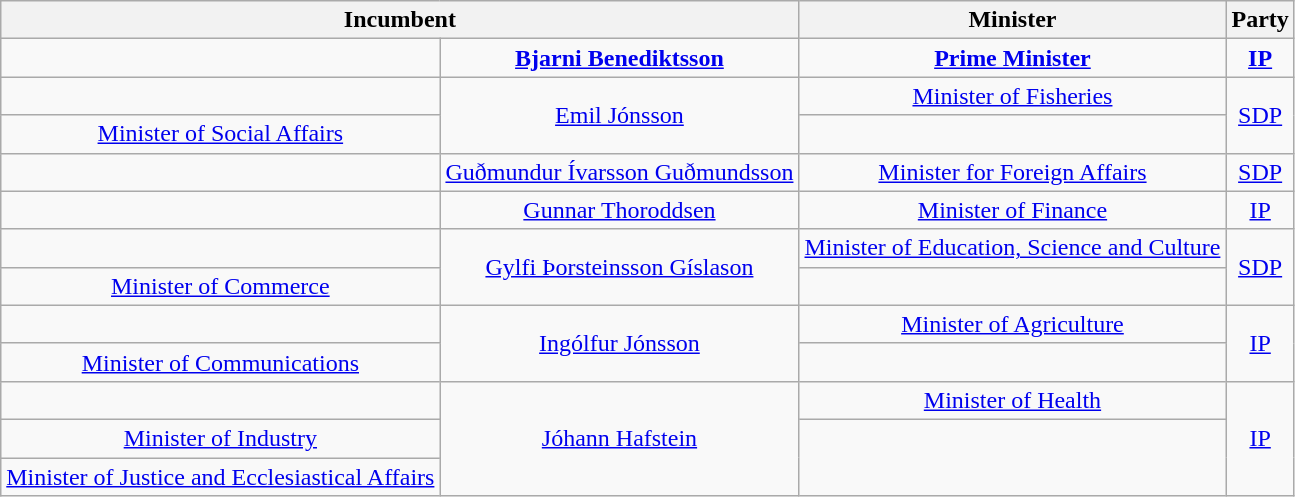<table class="wikitable" style="text-align: center;">
<tr>
<th colspan=2>Incumbent</th>
<th>Minister</th>
<th>Party</th>
</tr>
<tr>
<td></td>
<td><strong><a href='#'>Bjarni Benediktsson</a></strong></td>
<td><strong><a href='#'>Prime Minister</a><br></strong></td>
<td><strong><a href='#'>IP</a></strong></td>
</tr>
<tr>
<td></td>
<td rowspan=2><a href='#'>Emil Jónsson</a></td>
<td><a href='#'>Minister of Fisheries</a><br></td>
<td rowspan=2><a href='#'>SDP</a></td>
</tr>
<tr>
<td><a href='#'>Minister of Social Affairs</a><br></td>
</tr>
<tr>
<td></td>
<td><a href='#'>Guðmundur Ívarsson Guðmundsson</a></td>
<td><a href='#'>Minister for Foreign Affairs</a><br></td>
<td><a href='#'>SDP</a></td>
</tr>
<tr>
<td></td>
<td><a href='#'>Gunnar Thoroddsen</a></td>
<td><a href='#'>Minister of Finance</a><br></td>
<td><a href='#'>IP</a></td>
</tr>
<tr>
<td></td>
<td rowspan=2><a href='#'>Gylfi Þorsteinsson Gíslason</a></td>
<td><a href='#'>Minister of Education, Science and Culture</a><br></td>
<td rowspan=2><a href='#'>SDP</a></td>
</tr>
<tr>
<td><a href='#'>Minister of Commerce</a><br></td>
</tr>
<tr>
<td></td>
<td rowspan=2><a href='#'>Ingólfur Jónsson</a></td>
<td><a href='#'>Minister of Agriculture</a><br></td>
<td rowspan=2><a href='#'>IP</a></td>
</tr>
<tr>
<td><a href='#'>Minister of Communications</a><br></td>
</tr>
<tr>
<td></td>
<td rowspan=3><a href='#'>Jóhann Hafstein</a></td>
<td><a href='#'>Minister of Health</a><br></td>
<td rowspan=3><a href='#'>IP</a></td>
</tr>
<tr>
<td><a href='#'>Minister of Industry</a><br></td>
</tr>
<tr>
<td><a href='#'>Minister of Justice and Ecclesiastical Affairs</a><br></td>
</tr>
</table>
